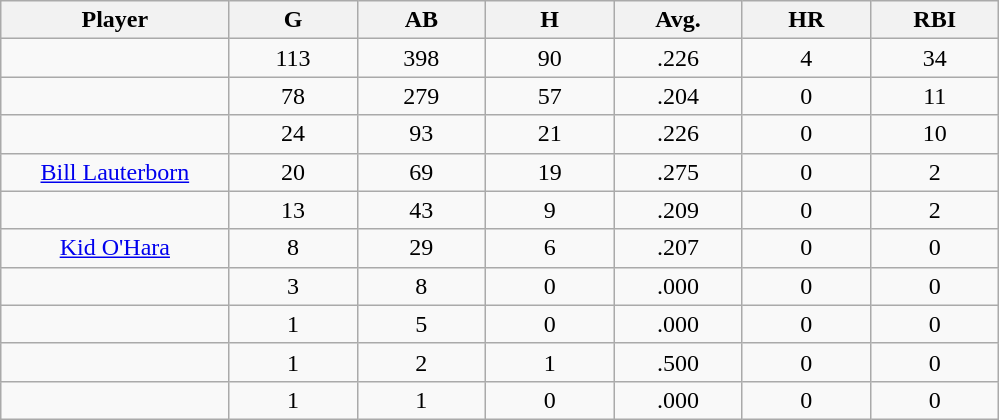<table class="wikitable sortable">
<tr>
<th bgcolor="#DDDDFF" width="16%">Player</th>
<th bgcolor="#DDDDFF" width="9%">G</th>
<th bgcolor="#DDDDFF" width="9%">AB</th>
<th bgcolor="#DDDDFF" width="9%">H</th>
<th bgcolor="#DDDDFF" width="9%">Avg.</th>
<th bgcolor="#DDDDFF" width="9%">HR</th>
<th bgcolor="#DDDDFF" width="9%">RBI</th>
</tr>
<tr align="center">
<td></td>
<td>113</td>
<td>398</td>
<td>90</td>
<td>.226</td>
<td>4</td>
<td>34</td>
</tr>
<tr align="center">
<td></td>
<td>78</td>
<td>279</td>
<td>57</td>
<td>.204</td>
<td>0</td>
<td>11</td>
</tr>
<tr align="center">
<td></td>
<td>24</td>
<td>93</td>
<td>21</td>
<td>.226</td>
<td>0</td>
<td>10</td>
</tr>
<tr align="center">
<td><a href='#'>Bill Lauterborn</a></td>
<td>20</td>
<td>69</td>
<td>19</td>
<td>.275</td>
<td>0</td>
<td>2</td>
</tr>
<tr align=center>
<td></td>
<td>13</td>
<td>43</td>
<td>9</td>
<td>.209</td>
<td>0</td>
<td>2</td>
</tr>
<tr align="center">
<td><a href='#'>Kid O'Hara</a></td>
<td>8</td>
<td>29</td>
<td>6</td>
<td>.207</td>
<td>0</td>
<td>0</td>
</tr>
<tr align=center>
<td></td>
<td>3</td>
<td>8</td>
<td>0</td>
<td>.000</td>
<td>0</td>
<td>0</td>
</tr>
<tr align="center">
<td></td>
<td>1</td>
<td>5</td>
<td>0</td>
<td>.000</td>
<td>0</td>
<td>0</td>
</tr>
<tr align="center">
<td></td>
<td>1</td>
<td>2</td>
<td>1</td>
<td>.500</td>
<td>0</td>
<td>0</td>
</tr>
<tr align="center">
<td></td>
<td>1</td>
<td>1</td>
<td>0</td>
<td>.000</td>
<td>0</td>
<td>0</td>
</tr>
</table>
